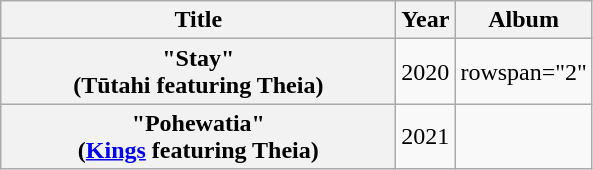<table class="wikitable plainrowheaders" style="text-align:center;">
<tr>
<th scope="col" style="width:16em;">Title</th>
<th scope="col">Year</th>
<th scope="col">Album</th>
</tr>
<tr>
<th scope="row">"Stay"<br><span>(Tūtahi featuring Theia)</span></th>
<td>2020</td>
<td>rowspan="2" </td>
</tr>
<tr>
<th scope="row">"Pohewatia"<br><span>(<a href='#'>Kings</a> featuring Theia)</span></th>
<td>2021</td>
</tr>
</table>
